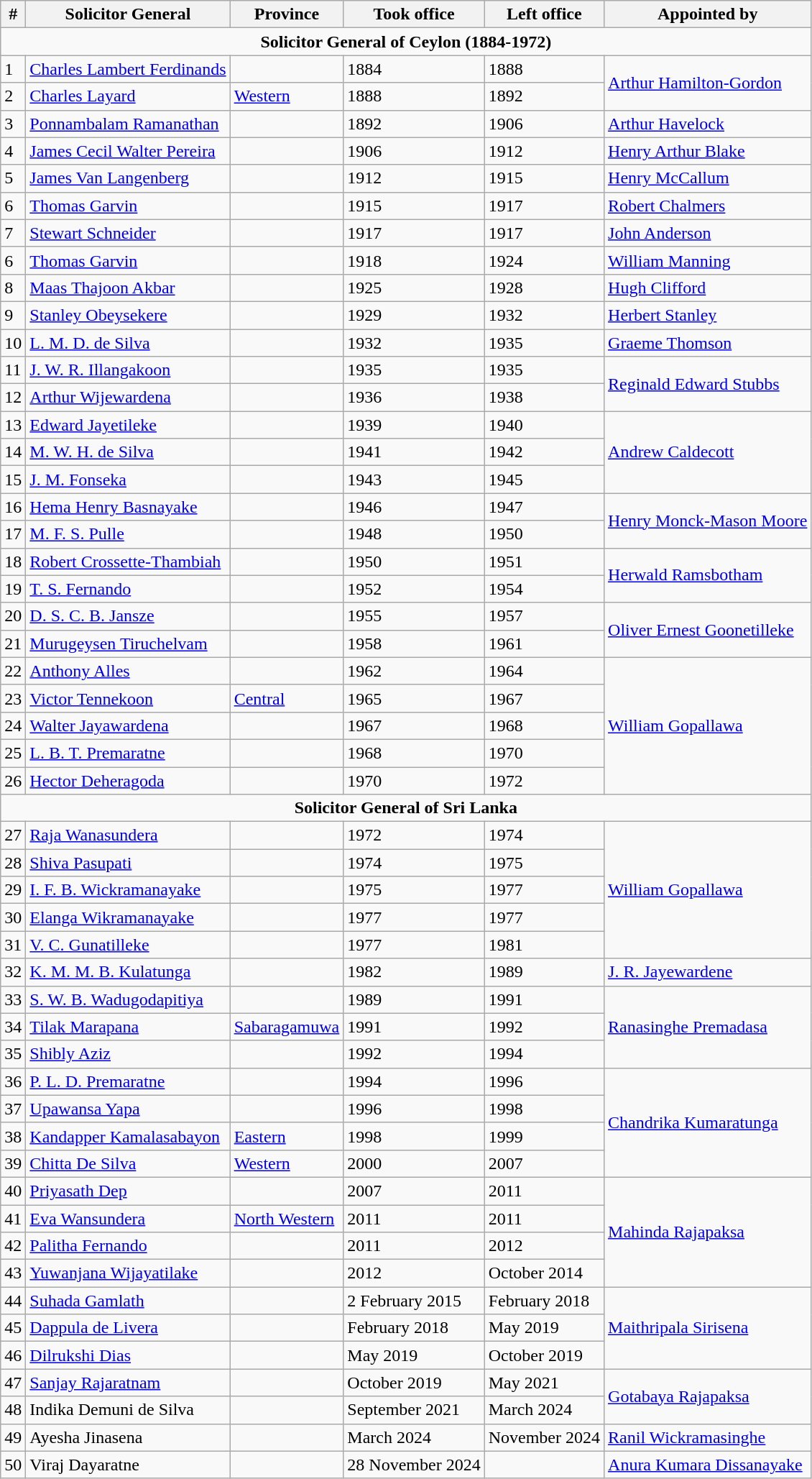<table class="wikitable sortable" text-align:center">
<tr>
<th>#</th>
<th>Solicitor General</th>
<th>Province</th>
<th>Took office</th>
<th>Left office</th>
<th>Appointed by</th>
</tr>
<tr>
<td colspan=6 align=center><strong>Solicitor General of Ceylon (1884-1972)</strong></td>
</tr>
<tr>
<td>1</td>
<td><a href='#'>Charles Lambert Ferdinands</a></td>
<td></td>
<td>1884</td>
<td>1888</td>
<td rowspan=2><a href='#'>Arthur Hamilton-Gordon</a></td>
</tr>
<tr>
<td>2</td>
<td><a href='#'>Charles Layard</a></td>
<td><a href='#'>Western</a></td>
<td>1888</td>
<td>1892</td>
</tr>
<tr>
<td>3</td>
<td><a href='#'>Ponnambalam Ramanathan</a></td>
<td></td>
<td>1892</td>
<td>1906</td>
<td><a href='#'>Arthur Havelock</a></td>
</tr>
<tr>
<td>4</td>
<td><a href='#'>James Cecil Walter Pereira</a></td>
<td></td>
<td>1906</td>
<td>1912</td>
<td><a href='#'>Henry Arthur Blake</a></td>
</tr>
<tr>
<td>5</td>
<td><a href='#'>James Van Langenberg</a></td>
<td></td>
<td>1912</td>
<td>1915</td>
<td><a href='#'>Henry McCallum</a></td>
</tr>
<tr>
<td>6</td>
<td><a href='#'>Thomas Garvin</a></td>
<td></td>
<td>1915</td>
<td>1917</td>
<td><a href='#'>Robert Chalmers</a></td>
</tr>
<tr>
<td>7</td>
<td><a href='#'>Stewart Schneider</a></td>
<td></td>
<td>1917</td>
<td>1917</td>
<td><a href='#'>John Anderson</a></td>
</tr>
<tr>
<td>6</td>
<td><a href='#'>Thomas Garvin</a></td>
<td></td>
<td>1918</td>
<td>1924</td>
<td><a href='#'>William Manning</a></td>
</tr>
<tr>
<td>8</td>
<td><a href='#'>Maas Thajoon Akbar</a></td>
<td></td>
<td>1925</td>
<td>1928</td>
<td><a href='#'>Hugh Clifford</a></td>
</tr>
<tr>
<td>9</td>
<td><a href='#'>Stanley Obeysekere</a></td>
<td></td>
<td>1929</td>
<td>1932</td>
<td><a href='#'>Herbert Stanley</a></td>
</tr>
<tr>
<td>10</td>
<td><a href='#'>L. M. D. de Silva</a></td>
<td></td>
<td>1932</td>
<td>1935</td>
<td><a href='#'>Graeme Thomson</a></td>
</tr>
<tr>
<td>11</td>
<td><a href='#'>J. W. R. Illangakoon</a></td>
<td></td>
<td>1935</td>
<td>1935</td>
<td rowspan=2><a href='#'>Reginald Edward Stubbs</a></td>
</tr>
<tr>
<td>12</td>
<td><a href='#'>Arthur Wijewardena</a></td>
<td></td>
<td>1936</td>
<td>1938</td>
</tr>
<tr>
<td>13</td>
<td><a href='#'>Edward Jayetileke</a></td>
<td></td>
<td>1939</td>
<td>1940</td>
<td rowspan=3><a href='#'>Andrew Caldecott</a></td>
</tr>
<tr>
<td>14</td>
<td><a href='#'>M. W. H. de Silva</a></td>
<td></td>
<td>1941</td>
<td>1942</td>
</tr>
<tr>
<td>15</td>
<td><a href='#'>J. M. Fonseka</a></td>
<td></td>
<td>1943</td>
<td>1945</td>
</tr>
<tr>
<td>16</td>
<td><a href='#'>Hema Henry Basnayake</a></td>
<td></td>
<td>1946</td>
<td>1947</td>
<td rowspan=2><a href='#'>Henry Monck-Mason Moore</a></td>
</tr>
<tr>
<td>17</td>
<td><a href='#'>M. F. S. Pulle</a></td>
<td></td>
<td>1948</td>
<td>1950</td>
</tr>
<tr>
<td>18</td>
<td><a href='#'>Robert Crossette-Thambiah</a></td>
<td></td>
<td>1950</td>
<td>1951</td>
<td rowspan=2><a href='#'>Herwald Ramsbotham</a></td>
</tr>
<tr>
<td>19</td>
<td><a href='#'>T. S. Fernando</a></td>
<td></td>
<td>1952</td>
<td>1954</td>
</tr>
<tr>
<td>20</td>
<td><a href='#'>D. S. C. B. Jansze</a></td>
<td></td>
<td>1955</td>
<td>1957</td>
<td rowspan=2><a href='#'>Oliver Ernest Goonetilleke</a></td>
</tr>
<tr>
<td>21</td>
<td><a href='#'>Murugeysen Tiruchelvam</a></td>
<td></td>
<td>1958</td>
<td>1961</td>
</tr>
<tr>
<td>22</td>
<td><a href='#'>Anthony Alles</a></td>
<td></td>
<td>1962</td>
<td>1964</td>
<td rowspan=5><a href='#'>William Gopallawa</a></td>
</tr>
<tr>
<td>23</td>
<td><a href='#'>Victor Tennekoon</a></td>
<td><a href='#'>Central</a></td>
<td>1965</td>
<td>1967</td>
</tr>
<tr>
<td>24</td>
<td><a href='#'>Walter Jayawardena</a></td>
<td></td>
<td>1967</td>
<td>1968</td>
</tr>
<tr>
<td>25</td>
<td><a href='#'>L. B. T. Premaratne</a></td>
<td></td>
<td>1968</td>
<td>1970</td>
</tr>
<tr>
<td>26</td>
<td><a href='#'>Hector Deheragoda</a></td>
<td></td>
<td>1970</td>
<td>1972</td>
</tr>
<tr>
<td colspan=6 align=center><strong>Solicitor General of Sri Lanka</strong></td>
</tr>
<tr>
<td>27</td>
<td><a href='#'>Raja Wanasundera</a></td>
<td></td>
<td>1972</td>
<td>1974</td>
<td rowspan=5><a href='#'>William Gopallawa</a></td>
</tr>
<tr>
<td>28</td>
<td><a href='#'>Shiva Pasupati</a></td>
<td></td>
<td>1974</td>
<td>1975</td>
</tr>
<tr>
<td>29</td>
<td><a href='#'>I. F. B. Wickramanayake</a></td>
<td></td>
<td>1975</td>
<td>1977</td>
</tr>
<tr>
<td>30</td>
<td><a href='#'>Elanga Wikramanayake</a></td>
<td></td>
<td>1977</td>
<td>1977</td>
</tr>
<tr>
<td>31</td>
<td><a href='#'>V. C. Gunatilleke</a></td>
<td></td>
<td>1977</td>
<td>1981</td>
</tr>
<tr>
<td>32</td>
<td><a href='#'>K. M. M. B. Kulatunga</a></td>
<td></td>
<td>1982</td>
<td>1989</td>
<td><a href='#'>J. R. Jayewardene</a></td>
</tr>
<tr>
<td>33</td>
<td><a href='#'>S. W. B. Wadugodapitiya</a></td>
<td></td>
<td>1989</td>
<td>1991</td>
<td rowspan=3><a href='#'>Ranasinghe Premadasa</a></td>
</tr>
<tr>
<td>34</td>
<td><a href='#'>Tilak Marapana</a></td>
<td><a href='#'>Sabaragamuwa</a></td>
<td>1991</td>
<td>1992</td>
</tr>
<tr>
<td>35</td>
<td><a href='#'>Shibly Aziz</a></td>
<td></td>
<td>1992</td>
<td>1994</td>
</tr>
<tr>
<td>36</td>
<td><a href='#'>P. L. D. Premaratne</a></td>
<td></td>
<td>1994</td>
<td>1996</td>
<td rowspan=4><a href='#'>Chandrika Kumaratunga</a></td>
</tr>
<tr>
<td>37</td>
<td><a href='#'>Upawansa Yapa</a></td>
<td></td>
<td>1996</td>
<td>1998</td>
</tr>
<tr>
<td>38</td>
<td><a href='#'>Kandapper Kamalasabayon</a></td>
<td><a href='#'>Eastern</a></td>
<td>1998</td>
<td>1999</td>
</tr>
<tr>
<td>39</td>
<td><a href='#'>Chitta De Silva</a></td>
<td><a href='#'>Western</a></td>
<td>2000</td>
<td>2007</td>
</tr>
<tr>
<td>40</td>
<td><a href='#'>Priyasath Dep</a></td>
<td></td>
<td>2007</td>
<td>2011</td>
<td rowspan=4><a href='#'>Mahinda Rajapaksa</a></td>
</tr>
<tr>
<td>41</td>
<td><a href='#'>Eva Wansundera</a></td>
<td><a href='#'>North Western</a></td>
<td>2011</td>
<td>2011</td>
</tr>
<tr>
<td>42</td>
<td><a href='#'>Palitha Fernando</a></td>
<td></td>
<td>2011</td>
<td>2012</td>
</tr>
<tr>
<td>43</td>
<td><a href='#'>Yuwanjana Wijayatilake</a></td>
<td></td>
<td>2012</td>
<td>October 2014</td>
</tr>
<tr>
<td>44</td>
<td><a href='#'>Suhada Gamlath</a></td>
<td></td>
<td>2 February 2015</td>
<td>February 2018</td>
<td rowspan=3><a href='#'>Maithripala Sirisena</a></td>
</tr>
<tr>
<td>45</td>
<td><a href='#'>Dappula de Livera</a></td>
<td></td>
<td>February 2018</td>
<td>May 2019</td>
</tr>
<tr>
<td>46</td>
<td><a href='#'>Dilrukshi Dias</a></td>
<td></td>
<td>May 2019</td>
<td>October 2019</td>
</tr>
<tr>
<td>47</td>
<td><a href='#'>Sanjay Rajaratnam</a></td>
<td></td>
<td>October 2019</td>
<td>May 2021</td>
<td rowspan=2><a href='#'>Gotabaya Rajapaksa</a></td>
</tr>
<tr>
<td>48</td>
<td>Indika Demuni de Silva</td>
<td></td>
<td>September 2021</td>
<td>March 2024</td>
</tr>
<tr>
<td>49</td>
<td>Ayesha Jinasena</td>
<td></td>
<td>March 2024</td>
<td>November 2024</td>
<td rowspan=1><a href='#'>Ranil Wickramasinghe</a></td>
</tr>
<tr>
<td>50</td>
<td>Viraj Dayaratne</td>
<td></td>
<td>28 November 2024</td>
<td></td>
<td rowspan=1><a href='#'>Anura Kumara Dissanayake</a></td>
</tr>
</table>
